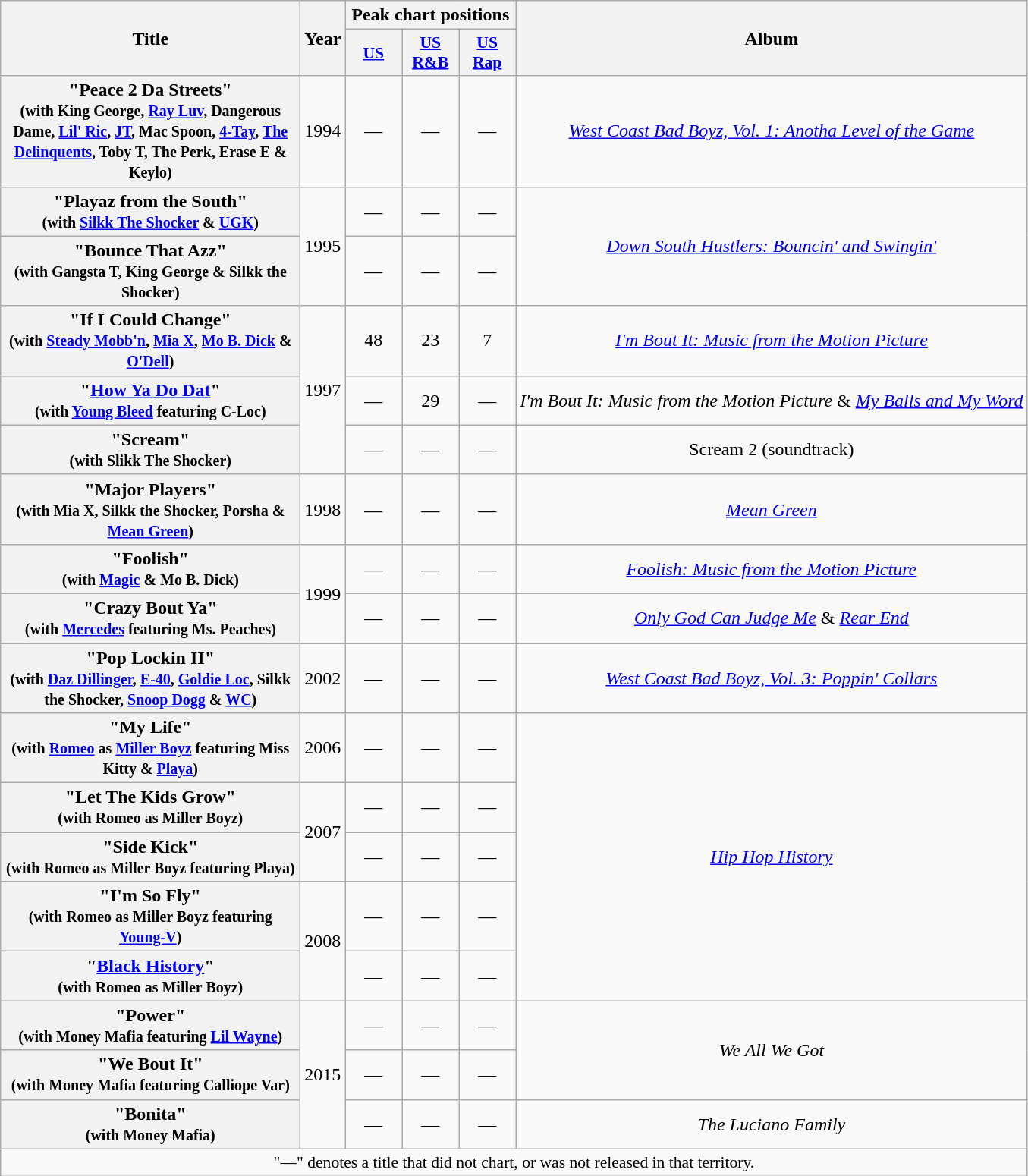<table class="wikitable plainrowheaders" style="text-align:center;">
<tr>
<th scope="col" rowspan="2" style="width:16em;">Title</th>
<th scope="col" rowspan="2">Year</th>
<th scope="col" colspan="3">Peak chart positions</th>
<th scope="col" rowspan="2">Album</th>
</tr>
<tr>
<th style="width:3em; font-size:90%"><a href='#'>US</a></th>
<th style="width:3em; font-size:90%"><a href='#'>US<br>R&B</a></th>
<th style="width:3em; font-size:90%"><a href='#'>US<br>Rap</a></th>
</tr>
<tr>
<th scope="row">"Peace 2 Da Streets"<br><small>(with King George, <a href='#'>Ray Luv</a>, Dangerous Dame, <a href='#'>Lil' Ric</a>, <a href='#'>JT</a>, Mac Spoon, <a href='#'>4-Tay</a>, <a href='#'>The Delinquents</a>, Toby T, The Perk, Erase E & Keylo)</small></th>
<td>1994</td>
<td>—</td>
<td>—</td>
<td>—</td>
<td><em><a href='#'>West Coast Bad Boyz, Vol. 1: Anotha Level of the Game</a></em></td>
</tr>
<tr>
<th scope="row">"Playaz from the South"<br><small>(with <a href='#'>Silkk The Shocker</a> & <a href='#'>UGK</a>)</small></th>
<td rowspan="2">1995</td>
<td>—</td>
<td>—</td>
<td>—</td>
<td rowspan="2"><em><a href='#'>Down South Hustlers: Bouncin' and Swingin'</a></em></td>
</tr>
<tr>
<th scope="row">"Bounce That Azz"<br><small>(with Gangsta T, King George & Silkk the Shocker)</small></th>
<td>—</td>
<td>—</td>
<td>—</td>
</tr>
<tr>
<th scope="row">"If I Could Change"<br><small>(with <a href='#'>Steady Mobb'n</a>, <a href='#'>Mia X</a>, <a href='#'>Mo B. Dick</a> & <a href='#'>O'Dell</a>)</small></th>
<td rowspan="3">1997</td>
<td>48</td>
<td>23</td>
<td>7</td>
<td><em><a href='#'>I'm Bout It: Music from the Motion Picture</a></em></td>
</tr>
<tr>
<th scope="row">"<a href='#'>How Ya Do Dat</a>"<br><small>(with <a href='#'>Young Bleed</a> featuring C-Loc)</small></th>
<td>—</td>
<td>29</td>
<td>—</td>
<td><em>I'm Bout It: Music from the Motion Picture</em> & <em><a href='#'>My Balls and My Word</a></em></td>
</tr>
<tr>
<th scope= "row">"Scream" <br><small>(with Slikk The Shocker)</small></th>
<td>—</td>
<td>—</td>
<td>—</td>
<td>Scream 2 (soundtrack)</td>
</tr>
<tr>
<th scope="row">"Major Players"<br><small>(with Mia X, Silkk the Shocker, Porsha & <a href='#'>Mean Green</a>)</small></th>
<td>1998</td>
<td>—</td>
<td>—</td>
<td>—</td>
<td><em><a href='#'>Mean Green</a></em></td>
</tr>
<tr>
<th scope="row">"Foolish"<br><small>(with <a href='#'>Magic</a> & Mo B. Dick)</small></th>
<td rowspan="2">1999</td>
<td>—</td>
<td>—</td>
<td>—</td>
<td><em><a href='#'>Foolish: Music from the Motion Picture</a></em></td>
</tr>
<tr>
<th scope="row">"Crazy Bout Ya"<br><small>(with <a href='#'>Mercedes</a> featuring Ms. Peaches)</small></th>
<td>—</td>
<td>—</td>
<td>—</td>
<td><em><a href='#'>Only God Can Judge Me</a></em> & <em><a href='#'>Rear End</a></em></td>
</tr>
<tr>
<th scope="row">"Pop Lockin II"<br><small>(with <a href='#'>Daz Dillinger</a>, <a href='#'>E-40</a>, <a href='#'>Goldie Loc</a>, Silkk the Shocker, <a href='#'>Snoop Dogg</a> & <a href='#'>WC</a>)</small></th>
<td>2002</td>
<td>—</td>
<td>—</td>
<td>—</td>
<td><em><a href='#'>West Coast Bad Boyz, Vol. 3: Poppin' Collars</a></em></td>
</tr>
<tr>
<th scope="row">"My Life"<br><small>(with <a href='#'>Romeo</a> as <a href='#'>Miller Boyz</a> featuring Miss Kitty & <a href='#'>Playa</a>)</small></th>
<td>2006</td>
<td>—</td>
<td>—</td>
<td>—</td>
<td rowspan="5"><em><a href='#'>Hip Hop History</a></em></td>
</tr>
<tr>
<th scope="row">"Let The Kids Grow"<br><small>(with Romeo as Miller Boyz)</small></th>
<td rowspan="2">2007</td>
<td>—</td>
<td>—</td>
<td>—</td>
</tr>
<tr>
<th scope="row">"Side Kick"<br><small>(with Romeo as Miller Boyz featuring Playa)</small></th>
<td>—</td>
<td>—</td>
<td>—</td>
</tr>
<tr>
<th scope="row">"I'm So Fly"<br><small>(with Romeo as Miller Boyz featuring <a href='#'>Young-V</a>)</small></th>
<td rowspan="2">2008</td>
<td>—</td>
<td>—</td>
<td>—</td>
</tr>
<tr>
<th scope="row">"<a href='#'>Black History</a>"<br><small>(with Romeo as Miller Boyz)</small></th>
<td>—</td>
<td>—</td>
<td>—</td>
</tr>
<tr>
<th scope="row">"Power"<br><small>(with Money Mafia featuring <a href='#'>Lil Wayne</a>)</small></th>
<td rowspan="3">2015</td>
<td>—</td>
<td>—</td>
<td>—</td>
<td rowspan="2"><em>We All We Got</em></td>
</tr>
<tr>
<th scope="row">"We Bout It"<br><small>(with Money Mafia featuring Calliope Var)</small></th>
<td>—</td>
<td>—</td>
<td>—</td>
</tr>
<tr>
<th scope="row">"Bonita"<br><small>(with Money Mafia)</small></th>
<td>—</td>
<td>—</td>
<td>—</td>
<td><em>The Luciano Family</em></td>
</tr>
<tr>
<td colspan="6" style="font-size:90%">"—" denotes a title that did not chart, or was not released in that territory.</td>
</tr>
</table>
